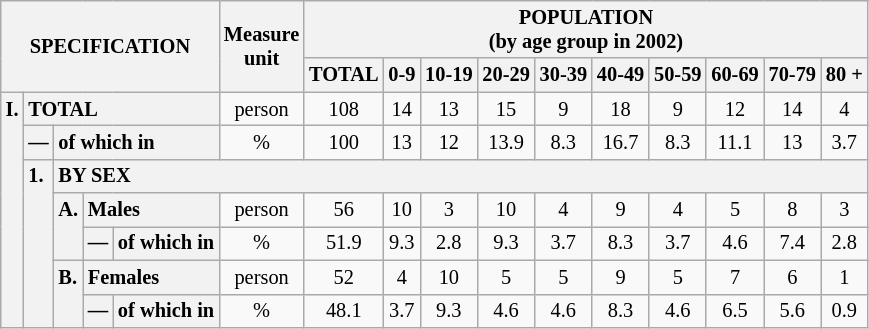<table class="wikitable" style="font-size:85%; text-align:center">
<tr>
<th rowspan="2" colspan="5">SPECIFICATION</th>
<th rowspan="2">Measure<br> unit</th>
<th colspan="10" rowspan="1">POPULATION<br> (by age group in 2002)</th>
</tr>
<tr>
<th>TOTAL</th>
<th>0-9</th>
<th>10-19</th>
<th>20-29</th>
<th>30-39</th>
<th>40-49</th>
<th>50-59</th>
<th>60-69</th>
<th>70-79</th>
<th>80 +</th>
</tr>
<tr>
<th style="text-align:left" valign="top" rowspan="7">I.</th>
<th style="text-align:left" colspan="4">TOTAL</th>
<td>person</td>
<td>108</td>
<td>14</td>
<td>13</td>
<td>15</td>
<td>9</td>
<td>18</td>
<td>9</td>
<td>12</td>
<td>14</td>
<td>4</td>
</tr>
<tr>
<th style="text-align:left" valign="top">—</th>
<th style="text-align:left" colspan="3">of which in</th>
<td>%</td>
<td>100</td>
<td>13</td>
<td>12</td>
<td>13.9</td>
<td>8.3</td>
<td>16.7</td>
<td>8.3</td>
<td>11.1</td>
<td>13</td>
<td>3.7</td>
</tr>
<tr>
<th style="text-align:left" valign="top" rowspan="5">1.</th>
<th style="text-align:left" colspan="14">BY SEX</th>
</tr>
<tr>
<th style="text-align:left" valign="top" rowspan="2">A.</th>
<th style="text-align:left" colspan="2">Males</th>
<td>person</td>
<td>56</td>
<td>10</td>
<td>3</td>
<td>10</td>
<td>4</td>
<td>9</td>
<td>4</td>
<td>5</td>
<td>8</td>
<td>3</td>
</tr>
<tr>
<th style="text-align:left" valign="top">—</th>
<th style="text-align:left" colspan="1">of which in</th>
<td>%</td>
<td>51.9</td>
<td>9.3</td>
<td>2.8</td>
<td>9.3</td>
<td>3.7</td>
<td>8.3</td>
<td>3.7</td>
<td>4.6</td>
<td>7.4</td>
<td>2.8</td>
</tr>
<tr>
<th style="text-align:left" valign="top" rowspan="2">B.</th>
<th style="text-align:left" colspan="2">Females</th>
<td>person</td>
<td>52</td>
<td>4</td>
<td>10</td>
<td>5</td>
<td>5</td>
<td>9</td>
<td>5</td>
<td>7</td>
<td>6</td>
<td>1</td>
</tr>
<tr>
<th style="text-align:left" valign="top">—</th>
<th style="text-align:left" colspan="1">of which in</th>
<td>%</td>
<td>48.1</td>
<td>3.7</td>
<td>9.3</td>
<td>4.6</td>
<td>4.6</td>
<td>8.3</td>
<td>4.6</td>
<td>6.5</td>
<td>5.6</td>
<td>0.9</td>
</tr>
</table>
